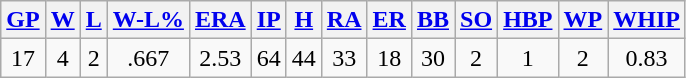<table class="wikitable">
<tr>
<th><a href='#'>GP</a></th>
<th><a href='#'>W</a></th>
<th><a href='#'>L</a></th>
<th><a href='#'>W-L%</a></th>
<th><a href='#'>ERA</a></th>
<th><a href='#'>IP</a></th>
<th><a href='#'>H</a></th>
<th><a href='#'>RA</a></th>
<th><a href='#'>ER</a></th>
<th><a href='#'>BB</a></th>
<th><a href='#'>SO</a></th>
<th><a href='#'>HBP</a></th>
<th><a href='#'>WP</a></th>
<th><a href='#'>WHIP</a></th>
</tr>
<tr align=center>
<td>17</td>
<td>4</td>
<td>2</td>
<td>.667</td>
<td>2.53</td>
<td>64</td>
<td>44</td>
<td>33</td>
<td>18</td>
<td>30</td>
<td>2</td>
<td>1</td>
<td>2</td>
<td>0.83</td>
</tr>
</table>
